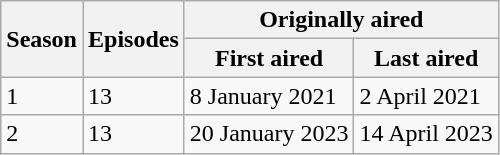<table class="wikitable">
<tr>
<th rowspan="2">Season</th>
<th rowspan="2">Episodes</th>
<th colspan="2">Originally aired</th>
</tr>
<tr>
<th>First aired</th>
<th>Last aired</th>
</tr>
<tr>
<td>1</td>
<td>13</td>
<td>8 January 2021</td>
<td>2 April 2021</td>
</tr>
<tr>
<td>2</td>
<td>13</td>
<td>20 January 2023</td>
<td>14 April 2023</td>
</tr>
</table>
